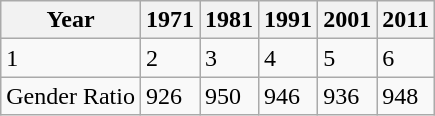<table class="wikitable">
<tr>
<th>Year</th>
<th>1971</th>
<th>1981</th>
<th>1991</th>
<th>2001</th>
<th>2011</th>
</tr>
<tr>
<td>1</td>
<td>2</td>
<td>3</td>
<td>4</td>
<td>5</td>
<td>6</td>
</tr>
<tr>
<td>Gender Ratio</td>
<td>926</td>
<td>950</td>
<td>946</td>
<td>936</td>
<td>948</td>
</tr>
</table>
